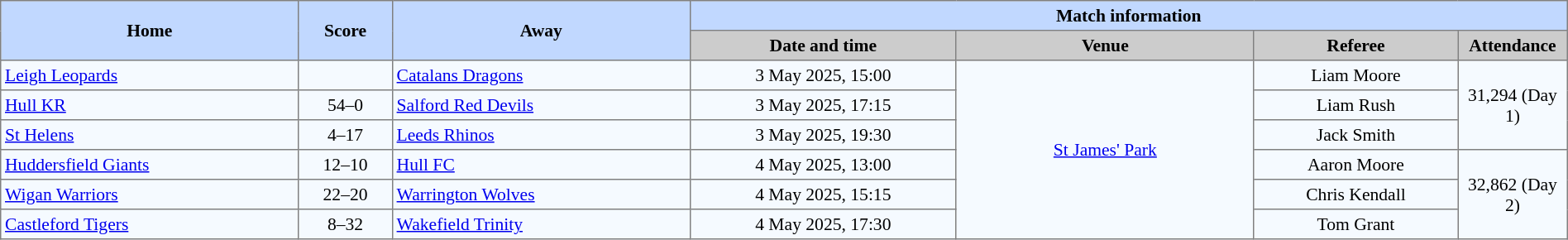<table border=1 style="border-collapse:collapse; font-size:90%; text-align:center;" cellpadding=3 cellspacing=0 width=100%>
<tr style="background:#C1D8ff;">
<th scope="col" rowspan=2 width=19%>Home</th>
<th scope="col" rowspan=2 width=6%>Score</th>
<th scope="col" rowspan=2 width=19%>Away</th>
<th colspan=4>Match information</th>
</tr>
<tr style="background:#CCCCCC;">
<th scope="col" width=17%>Date and time</th>
<th scope="col" width=19%>Venue</th>
<th scope="col" width=13%>Referee</th>
<th scope="col" width=7%>Attendance</th>
</tr>
<tr style="background:#F5FAFF;">
<td style="text-align:left;"> <a href='#'>Leigh Leopards</a></td>
<td></td>
<td style="text-align:left;"> <a href='#'>Catalans Dragons</a></td>
<td>3 May 2025, 15:00</td>
<td Rowspan=6><a href='#'>St James' Park</a></td>
<td>Liam Moore</td>
<td Rowspan=3>31,294 (Day 1)</td>
</tr>
<tr style="background:#F5FAFF;">
<td style="text-align:left;"> <a href='#'>Hull KR</a></td>
<td>54–0</td>
<td style="text-align:left;"> <a href='#'>Salford Red Devils</a></td>
<td>3 May 2025, 17:15</td>
<td>Liam Rush</td>
</tr>
<tr style="background:#F5FAFF;">
<td style="text-align:left;"> <a href='#'>St Helens</a></td>
<td>4–17</td>
<td style="text-align:left;"> <a href='#'>Leeds Rhinos</a></td>
<td>3 May 2025, 19:30</td>
<td>Jack Smith</td>
</tr>
<tr style="background:#F5FAFF;">
<td style="text-align:left;"> <a href='#'>Huddersfield Giants </a></td>
<td>12–10</td>
<td style="text-align:left;"> <a href='#'>Hull FC</a></td>
<td>4 May 2025, 13:00</td>
<td>Aaron Moore</td>
<td Rowspan=3>32,862 (Day 2)</td>
</tr>
<tr style="background:#F5FAFF;">
<td style="text-align:left;"> <a href='#'>Wigan Warriors </a></td>
<td>22–20</td>
<td style="text-align:left;"> <a href='#'>Warrington Wolves</a></td>
<td>4 May 2025, 15:15</td>
<td>Chris Kendall</td>
</tr>
<tr style="background:#F5FAFF;">
<td style="text-align:left;"> <a href='#'>Castleford Tigers </a></td>
<td>8–32</td>
<td style="text-align:left;"> <a href='#'>Wakefield Trinity</a></td>
<td>4 May 2025, 17:30</td>
<td>Tom Grant</td>
</tr>
</table>
